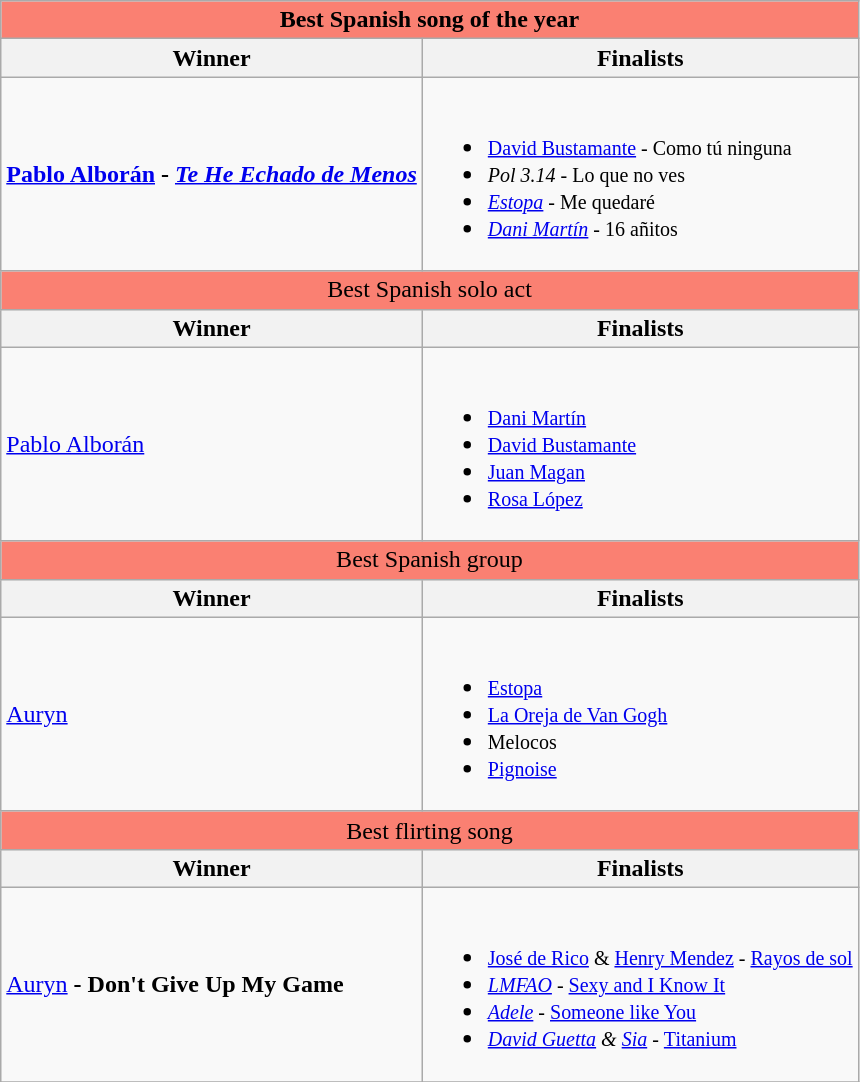<table class="wikitable">
<tr>
<td colspan="2" bgcolor=Salmon align=center><strong>Best Spanish song of the year</strong></td>
</tr>
<tr>
<th>Winner</th>
<th>Finalists</th>
</tr>
<tr>
<td><strong><a href='#'>Pablo Alborán</a> - <em><a href='#'>Te He Echado de Menos</a><strong><em></td>
<td><br><ul><li><small><a href='#'>David Bustamante</a> - </em>Como tú ninguna<em></small></li><li><small>Pol 3.14 - </em>Lo que no ves<em></small></li><li><small><a href='#'>Estopa</a> - </em>Me quedaré<em></small></li><li><small><a href='#'>Dani Martín</a> - </em>16 añitos<em></small></li></ul></td>
</tr>
<tr>
<td colspan="2" bgcolor=Salmon align=center></strong>Best Spanish solo act<strong></td>
</tr>
<tr>
<th>Winner</th>
<th>Finalists</th>
</tr>
<tr>
<td></strong><a href='#'>Pablo Alborán</a><strong></td>
<td><br><ul><li><small><a href='#'>Dani Martín</a></small></li><li><small><a href='#'>David Bustamante</a></small></li><li><small><a href='#'>Juan Magan</a></small></li><li><small><a href='#'>Rosa López</a></small></li></ul></td>
</tr>
<tr>
<td colspan="2" bgcolor=Salmon align=center></strong>Best Spanish group<strong></td>
</tr>
<tr>
<th>Winner</th>
<th>Finalists</th>
</tr>
<tr>
<td></strong><a href='#'>Auryn</a><strong></td>
<td><br><ul><li><small><a href='#'>Estopa</a></small></li><li><small><a href='#'>La Oreja de Van Gogh</a></small></li><li><small>Melocos</small></li><li><small><a href='#'>Pignoise</a></small></li></ul></td>
</tr>
<tr>
<td colspan="2" bgcolor=Salmon align=center></strong>Best flirting song<strong></td>
</tr>
<tr>
<th>Winner</th>
<th>Finalists</th>
</tr>
<tr>
<td></strong><a href='#'>Auryn</a><strong> - </em>Don't Give Up My Game<em></td>
<td><br><ul><li><small><a href='#'>José de Rico</a> & <a href='#'>Henry Mendez</a> - </em><a href='#'>Rayos de sol</a><em></small></li><li><small><a href='#'>LMFAO</a> - </em><a href='#'>Sexy and I Know It</a><em></small></li><li><small><a href='#'>Adele</a> - </em><a href='#'>Someone like You</a><em></small></li><li><small><a href='#'>David Guetta</a> & <a href='#'>Sia</a> - </em><a href='#'>Titanium</a><em></small></li></ul></td>
</tr>
<tr>
</tr>
</table>
